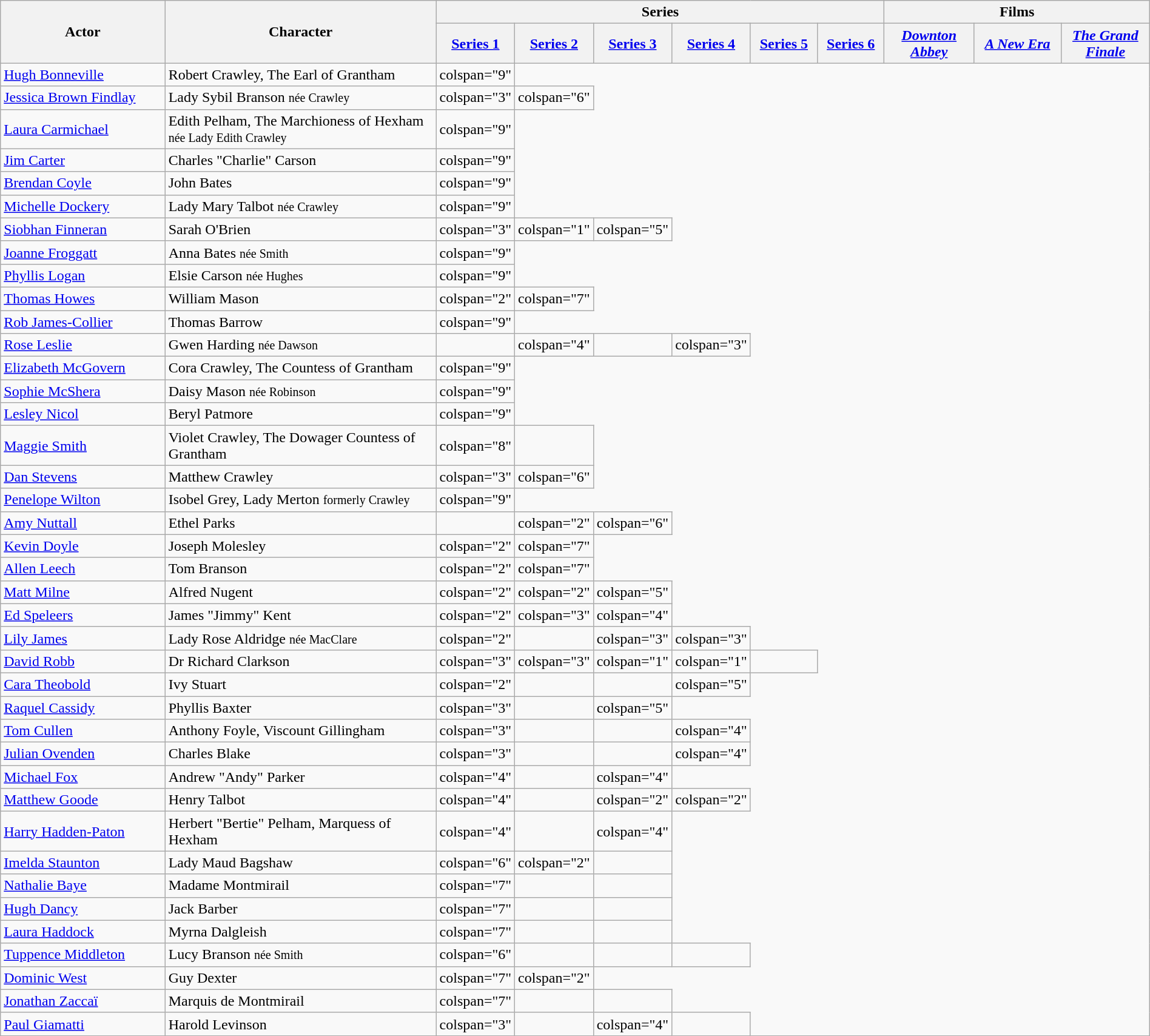<table class="wikitable" style="width:100%;">
<tr>
<th style="width:15%;" rowspan="2">Actor</th>
<th style="width:25%;" rowspan="2">Character</th>
<th style="width:36%;" colspan="6">Series</th>
<th style="width:16%;" colspan="3">Films</th>
</tr>
<tr>
<th style="width:6%;"><a href='#'>Series 1</a></th>
<th style="width:6%;"><a href='#'>Series 2</a></th>
<th style="width:6%;"><a href='#'>Series 3</a></th>
<th style="width:6%;"><a href='#'>Series 4</a></th>
<th style="width:6%;"><a href='#'>Series 5</a></th>
<th style="width:6%;"><a href='#'>Series 6</a></th>
<th style="width:8%;"><em><a href='#'>Downton Abbey</a></em></th>
<th style="width:8%;"><em><a href='#'>A New Era</a></em></th>
<th style="width:8%;"><em><a href='#'>The Grand Finale</a></em></th>
</tr>
<tr>
<td><a href='#'>Hugh Bonneville</a></td>
<td>Robert Crawley, The Earl of Grantham</td>
<td>colspan="9" </td>
</tr>
<tr>
<td><a href='#'>Jessica Brown Findlay</a></td>
<td>Lady Sybil Branson <small>née Crawley</small></td>
<td>colspan="3" </td>
<td>colspan="6" </td>
</tr>
<tr>
<td><a href='#'>Laura Carmichael</a></td>
<td>Edith Pelham, The Marchioness of Hexham <small>née Lady Edith Crawley</small></td>
<td>colspan="9" </td>
</tr>
<tr>
<td><a href='#'>Jim Carter</a></td>
<td>Charles "Charlie" Carson</td>
<td>colspan="9" </td>
</tr>
<tr>
<td><a href='#'>Brendan Coyle</a></td>
<td>John Bates</td>
<td>colspan="9" </td>
</tr>
<tr>
<td><a href='#'>Michelle Dockery</a></td>
<td>Lady Mary Talbot <small>née Crawley</small></td>
<td>colspan="9" </td>
</tr>
<tr>
<td><a href='#'>Siobhan Finneran</a></td>
<td>Sarah O'Brien</td>
<td>colspan="3" </td>
<td>colspan="1" </td>
<td>colspan="5" </td>
</tr>
<tr>
<td><a href='#'>Joanne Froggatt</a></td>
<td>Anna Bates <small>née Smith</small></td>
<td>colspan="9" </td>
</tr>
<tr>
<td><a href='#'>Phyllis Logan</a></td>
<td>Elsie Carson <small>née Hughes</small></td>
<td>colspan="9" </td>
</tr>
<tr>
<td><a href='#'>Thomas Howes</a></td>
<td>William Mason</td>
<td>colspan="2" </td>
<td>colspan="7" </td>
</tr>
<tr>
<td><a href='#'>Rob James-Collier</a></td>
<td>Thomas Barrow</td>
<td>colspan="9" </td>
</tr>
<tr>
<td><a href='#'>Rose Leslie</a></td>
<td>Gwen Harding <small>née Dawson</small></td>
<td></td>
<td>colspan="4" </td>
<td></td>
<td>colspan="3" </td>
</tr>
<tr>
<td><a href='#'>Elizabeth McGovern</a></td>
<td>Cora Crawley, The Countess of Grantham</td>
<td>colspan="9" </td>
</tr>
<tr>
<td><a href='#'>Sophie McShera</a></td>
<td>Daisy Mason <small>née Robinson</small></td>
<td>colspan="9" </td>
</tr>
<tr>
<td><a href='#'>Lesley Nicol</a></td>
<td>Beryl Patmore</td>
<td>colspan="9" </td>
</tr>
<tr>
<td><a href='#'>Maggie Smith</a></td>
<td>Violet Crawley, The Dowager Countess of Grantham</td>
<td>colspan="8" </td>
<td></td>
</tr>
<tr>
<td><a href='#'>Dan Stevens</a></td>
<td>Matthew Crawley</td>
<td>colspan="3" </td>
<td>colspan="6" </td>
</tr>
<tr>
<td><a href='#'>Penelope Wilton</a></td>
<td>Isobel Grey, Lady Merton <small>formerly Crawley</small></td>
<td>colspan="9" </td>
</tr>
<tr>
<td><a href='#'>Amy Nuttall</a></td>
<td>Ethel Parks</td>
<td></td>
<td>colspan="2" </td>
<td>colspan="6" </td>
</tr>
<tr>
<td><a href='#'>Kevin Doyle</a></td>
<td>Joseph Molesley</td>
<td>colspan="2" </td>
<td>colspan="7" </td>
</tr>
<tr>
<td><a href='#'>Allen Leech</a></td>
<td>Tom Branson</td>
<td>colspan="2" </td>
<td>colspan="7" </td>
</tr>
<tr>
<td><a href='#'>Matt Milne</a></td>
<td>Alfred Nugent</td>
<td>colspan="2" </td>
<td>colspan="2" </td>
<td>colspan="5" </td>
</tr>
<tr>
<td><a href='#'>Ed Speleers</a></td>
<td>James "Jimmy" Kent</td>
<td>colspan="2" </td>
<td>colspan="3" </td>
<td>colspan="4" </td>
</tr>
<tr>
<td><a href='#'>Lily James</a></td>
<td>Lady Rose Aldridge <small>née MacClare</small></td>
<td>colspan="2" </td>
<td></td>
<td>colspan="3" </td>
<td>colspan="3" </td>
</tr>
<tr>
<td><a href='#'>David Robb</a></td>
<td>Dr Richard Clarkson</td>
<td>colspan="3" </td>
<td>colspan="3" </td>
<td>colspan="1" </td>
<td>colspan="1" </td>
<td></td>
</tr>
<tr>
<td><a href='#'>Cara Theobold</a></td>
<td>Ivy Stuart</td>
<td>colspan="2" </td>
<td></td>
<td></td>
<td>colspan="5" </td>
</tr>
<tr>
<td><a href='#'>Raquel Cassidy</a></td>
<td>Phyllis Baxter</td>
<td>colspan="3" </td>
<td></td>
<td>colspan="5" </td>
</tr>
<tr>
<td><a href='#'>Tom Cullen</a></td>
<td>Anthony Foyle, Viscount Gillingham</td>
<td>colspan="3" </td>
<td></td>
<td></td>
<td>colspan="4" </td>
</tr>
<tr>
<td><a href='#'>Julian Ovenden</a></td>
<td>Charles Blake</td>
<td>colspan="3" </td>
<td></td>
<td></td>
<td>colspan="4" </td>
</tr>
<tr>
<td><a href='#'>Michael Fox</a></td>
<td>Andrew "Andy" Parker</td>
<td>colspan="4" </td>
<td></td>
<td>colspan="4"</td>
</tr>
<tr>
<td><a href='#'>Matthew Goode</a></td>
<td>Henry Talbot</td>
<td>colspan="4" </td>
<td></td>
<td>colspan="2" </td>
<td>colspan="2" </td>
</tr>
<tr>
<td><a href='#'>Harry Hadden-Paton</a></td>
<td>Herbert "Bertie" Pelham, Marquess of Hexham</td>
<td>colspan="4" </td>
<td></td>
<td>colspan="4" </td>
</tr>
<tr>
<td><a href='#'>Imelda Staunton</a></td>
<td>Lady Maud Bagshaw</td>
<td>colspan="6" </td>
<td>colspan="2" </td>
<td></td>
</tr>
<tr>
<td><a href='#'>Nathalie Baye</a></td>
<td>Madame Montmirail</td>
<td>colspan="7" </td>
<td></td>
<td></td>
</tr>
<tr>
<td><a href='#'>Hugh Dancy</a></td>
<td>Jack Barber</td>
<td>colspan="7" </td>
<td></td>
<td></td>
</tr>
<tr>
<td><a href='#'>Laura Haddock</a></td>
<td>Myrna Dalgleish</td>
<td>colspan="7" </td>
<td></td>
<td></td>
</tr>
<tr>
<td><a href='#'>Tuppence Middleton</a></td>
<td>Lucy Branson <small>née Smith</small></td>
<td>colspan="6" </td>
<td></td>
<td></td>
<td></td>
</tr>
<tr>
<td><a href='#'>Dominic West</a></td>
<td>Guy Dexter</td>
<td>colspan="7" </td>
<td>colspan="2" </td>
</tr>
<tr>
<td><a href='#'>Jonathan Zaccaï</a></td>
<td>Marquis de Montmirail</td>
<td>colspan="7" </td>
<td></td>
<td></td>
</tr>
<tr>
<td><a href='#'>Paul Giamatti</a></td>
<td>Harold Levinson</td>
<td>colspan="3" </td>
<td></td>
<td>colspan="4" </td>
<td></td>
</tr>
</table>
